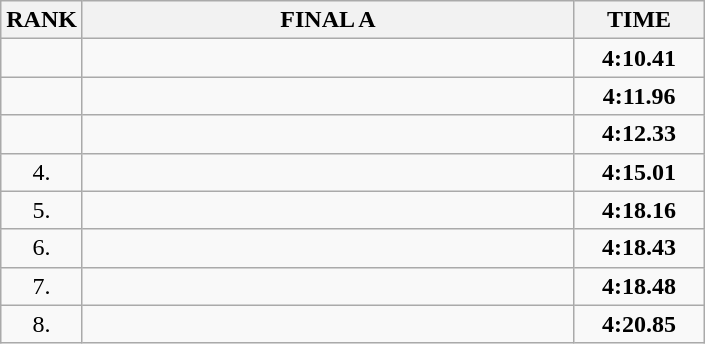<table class="wikitable">
<tr>
<th>RANK</th>
<th style="width: 20em">FINAL A</th>
<th style="width: 5em">TIME</th>
</tr>
<tr>
<td align="center"></td>
<td></td>
<td align="center"><strong>4:10.41</strong></td>
</tr>
<tr>
<td align="center"></td>
<td></td>
<td align="center"><strong>4:11.96</strong></td>
</tr>
<tr>
<td align="center"></td>
<td></td>
<td align="center"><strong>4:12.33</strong></td>
</tr>
<tr>
<td align="center">4.</td>
<td></td>
<td align="center"><strong>4:15.01</strong></td>
</tr>
<tr>
<td align="center">5.</td>
<td></td>
<td align="center"><strong>4:18.16</strong></td>
</tr>
<tr>
<td align="center">6.</td>
<td></td>
<td align="center"><strong>4:18.43</strong></td>
</tr>
<tr>
<td align="center">7.</td>
<td></td>
<td align="center"><strong>4:18.48</strong></td>
</tr>
<tr>
<td align="center">8.</td>
<td></td>
<td align="center"><strong>4:20.85</strong></td>
</tr>
</table>
